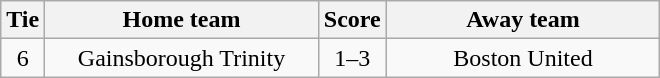<table class="wikitable" style="text-align:center;">
<tr>
<th width=20>Tie</th>
<th width=175>Home team</th>
<th width=20>Score</th>
<th width=175>Away team</th>
</tr>
<tr>
<td>6</td>
<td>Gainsborough Trinity</td>
<td>1–3</td>
<td>Boston United</td>
</tr>
</table>
